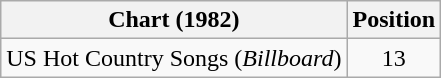<table class="wikitable">
<tr>
<th>Chart (1982)</th>
<th>Position</th>
</tr>
<tr>
<td>US Hot Country Songs (<em>Billboard</em>)</td>
<td align="center">13</td>
</tr>
</table>
